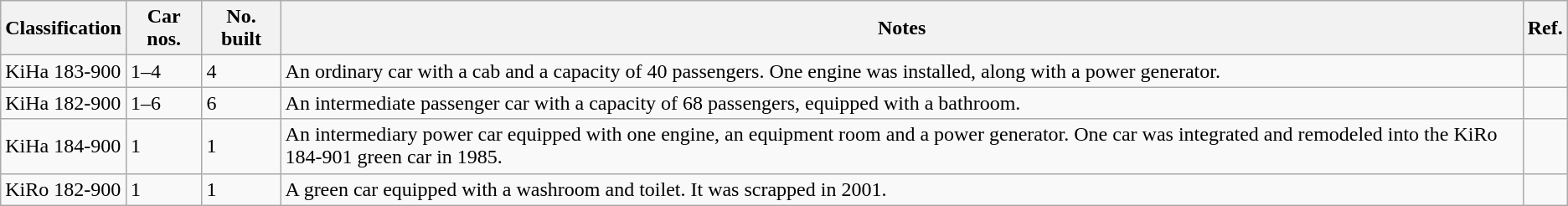<table class="wikitable">
<tr>
<th>Classification</th>
<th>Car nos.</th>
<th>No. built</th>
<th>Notes</th>
<th>Ref.</th>
</tr>
<tr>
<td>KiHa 183-900</td>
<td>1–4</td>
<td>4</td>
<td>An ordinary car with a cab and a capacity of 40 passengers. One engine was installed, along with a power generator.</td>
<td></td>
</tr>
<tr>
<td>KiHa 182-900</td>
<td>1–6</td>
<td>6</td>
<td>An intermediate passenger car with a capacity of 68 passengers, equipped with a bathroom.</td>
<td></td>
</tr>
<tr>
<td>KiHa 184-900</td>
<td>1</td>
<td>1</td>
<td>An intermediary power car equipped with one engine, an equipment room and a power generator. One car was integrated and remodeled into the KiRo 184-901 green car in 1985.</td>
<td></td>
</tr>
<tr>
<td>KiRo 182-900</td>
<td>1</td>
<td>1</td>
<td>A green car equipped with a washroom and toilet. It was scrapped in 2001.</td>
<td></td>
</tr>
</table>
